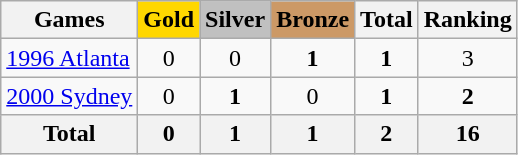<table class="wikitable sortable" style="text-align:center">
<tr>
<th>Games</th>
<th style="background-color:gold;">Gold</th>
<th style="background-color:silver;">Silver</th>
<th style="background-color:#c96;">Bronze</th>
<th>Total</th>
<th>Ranking</th>
</tr>
<tr>
<td align="left"> <a href='#'>1996 Atlanta</a></td>
<td>0</td>
<td>0</td>
<td><strong>1</strong></td>
<td><strong>1</strong></td>
<td>3</td>
</tr>
<tr>
<td align="left"> <a href='#'>2000 Sydney</a></td>
<td>0</td>
<td><strong>1</strong></td>
<td>0</td>
<td><strong>1</strong></td>
<td><strong>2</strong></td>
</tr>
<tr>
<th>Total</th>
<th>0</th>
<th>1</th>
<th>1</th>
<th>2</th>
<th>16</th>
</tr>
</table>
